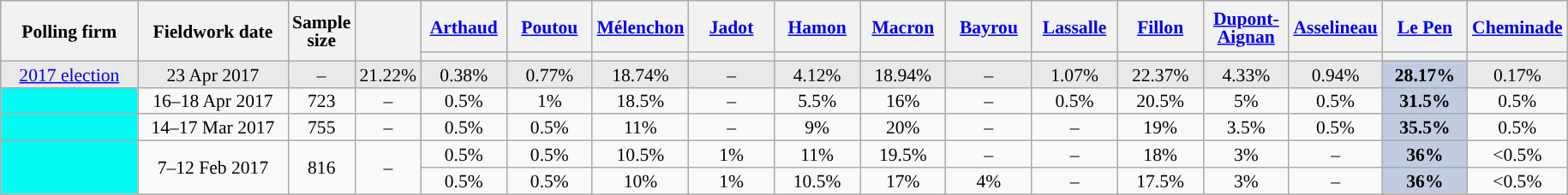<table class="wikitable sortable" style="text-align:center;font-size:90%;line-height:14px;">
<tr style="height:40px;">
<th style="width:100px;" rowspan="2">Polling firm</th>
<th style="width:110px;" rowspan="2">Fieldwork date</th>
<th style="width:35px;" rowspan="2">Sample<br>size</th>
<th style="width:30px;" rowspan="2"></th>
<th class="unsortable" style="width:60px;"><a href='#'>Arthaud</a><br></th>
<th class="unsortable" style="width:60px;"><a href='#'>Poutou</a><br></th>
<th class="unsortable" style="width:60px;"><a href='#'>Mélenchon</a><br></th>
<th class="unsortable" style="width:60px;"><a href='#'>Jadot</a><br></th>
<th class="unsortable" style="width:60px;"><a href='#'>Hamon</a><br></th>
<th class="unsortable" style="width:60px;"><a href='#'>Macron</a><br></th>
<th class="unsortable" style="width:60px;"><a href='#'>Bayrou</a><br></th>
<th class="unsortable" style="width:60px;"><a href='#'>Lassalle</a><br></th>
<th class="unsortable" style="width:60px;"><a href='#'>Fillon</a><br></th>
<th class="unsortable" style="width:60px;"><a href='#'>Dupont-Aignan</a><br></th>
<th class="unsortable" style="width:60px;"><a href='#'>Asselineau</a><br></th>
<th class="unsortable" style="width:60px;"><a href='#'>Le Pen</a><br></th>
<th class="unsortable" style="width:60px;"><a href='#'>Cheminade</a><br></th>
</tr>
<tr>
<th style="background:"></th>
<th style="background:"></th>
<th style="background:"></th>
<th style="background:"></th>
<th style="background:"></th>
<th style="background:"></th>
<th style="background:"></th>
<th style="background:"></th>
<th style="background:"></th>
<th style="background:"></th>
<th style="background:"></th>
<th style="background:"></th>
<th style="background:"></th>
</tr>
<tr style="background:#E9E9E9;">
<td><a href='#'>2017 election</a></td>
<td data-sort-value="2017-04-23">23 Apr 2017</td>
<td>–</td>
<td>21.22%</td>
<td>0.38%</td>
<td>0.77%</td>
<td>18.74%</td>
<td>–</td>
<td>4.12%</td>
<td>18.94%</td>
<td>–</td>
<td>1.07%</td>
<td>22.37%</td>
<td>4.33%</td>
<td>0.94%</td>
<td style="background:#C1CCE1;"><strong>28.17%</strong></td>
<td>0.17%</td>
</tr>
<tr>
<td style="background:#04FBF4;"></td>
<td data-sort-value="2017-04-18">16–18 Apr 2017</td>
<td>723</td>
<td>–</td>
<td>0.5%</td>
<td>1%</td>
<td>18.5%</td>
<td>–</td>
<td>5.5%</td>
<td>16%</td>
<td>–</td>
<td>0.5%</td>
<td>20.5%</td>
<td>5%</td>
<td>0.5%</td>
<td style="background:#C1CCE1;"><strong>31.5%</strong></td>
<td>0.5%</td>
</tr>
<tr>
<td style="background:#04FBF4;"></td>
<td data-sort-value="2017-03-17">14–17 Mar 2017</td>
<td>755</td>
<td>–</td>
<td>0.5%</td>
<td>0.5%</td>
<td>11%</td>
<td>–</td>
<td>9%</td>
<td>20%</td>
<td>–</td>
<td>–</td>
<td>19%</td>
<td>3.5%</td>
<td>0.5%</td>
<td style="background:#C1CCE1;"><strong>35.5%</strong></td>
<td>0.5%</td>
</tr>
<tr>
<td rowspan="2" style="background:#04FBF4;"></td>
<td rowspan="2" data-sort-value="2017-02-12">7–12 Feb 2017</td>
<td rowspan="2">816</td>
<td rowspan="2">–</td>
<td>0.5%</td>
<td>0.5%</td>
<td>10.5%</td>
<td>1%</td>
<td>11%</td>
<td>19.5%</td>
<td>–</td>
<td>–</td>
<td>18%</td>
<td>3%</td>
<td>–</td>
<td style="background:#C1CCE1;"><strong>36%</strong></td>
<td data-sort-value="0%"><0.5%</td>
</tr>
<tr>
<td>0.5%</td>
<td>0.5%</td>
<td>10%</td>
<td>1%</td>
<td>10.5%</td>
<td>17%</td>
<td>4%</td>
<td>–</td>
<td>17.5%</td>
<td>3%</td>
<td>–</td>
<td style="background:#C1CCE1;"><strong>36%</strong></td>
<td data-sort-value="0%"><0.5%</td>
</tr>
</table>
